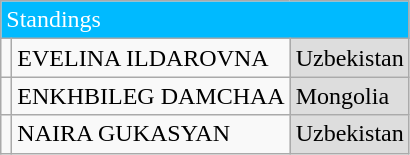<table class="wikitable">
<tr>
<td colspan="3" style="background:#00baff;color:#fff">Standings</td>
</tr>
<tr>
<td></td>
<td>EVELINA ILDAROVNA</td>
<td style="background:#dddddd"> Uzbekistan</td>
</tr>
<tr>
<td></td>
<td>ENKHBILEG DAMCHAA</td>
<td style="background:#dddddd"> Mongolia</td>
</tr>
<tr>
<td></td>
<td>NAIRA GUKASYAN</td>
<td style="background:#dddddd"> Uzbekistan</td>
</tr>
</table>
